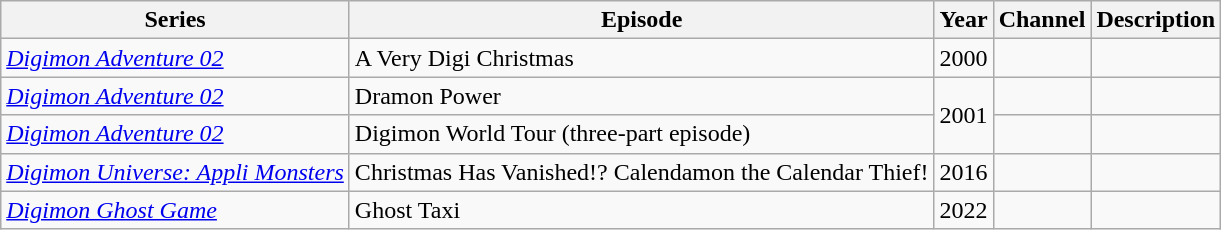<table class="wikitable sortable">
<tr>
<th>Series</th>
<th>Episode</th>
<th>Year</th>
<th>Channel</th>
<th>Description</th>
</tr>
<tr>
<td><em><a href='#'>Digimon Adventure 02</a></em></td>
<td>A Very Digi Christmas</td>
<td>2000</td>
<td></td>
<td></td>
</tr>
<tr>
<td><em><a href='#'>Digimon Adventure 02</a></em></td>
<td>Dramon Power</td>
<td rowspan="2">2001</td>
<td></td>
<td></td>
</tr>
<tr>
<td><em><a href='#'>Digimon Adventure 02</a></em></td>
<td>Digimon World Tour (three-part episode)</td>
<td></td>
<td></td>
</tr>
<tr>
<td><em><a href='#'>Digimon Universe: Appli Monsters</a></em></td>
<td>Christmas Has Vanished!? Calendamon the Calendar Thief!</td>
<td>2016</td>
<td></td>
<td></td>
</tr>
<tr>
<td><em><a href='#'>Digimon Ghost Game</a></em></td>
<td>Ghost Taxi</td>
<td>2022</td>
<td></td>
<td></td>
</tr>
</table>
